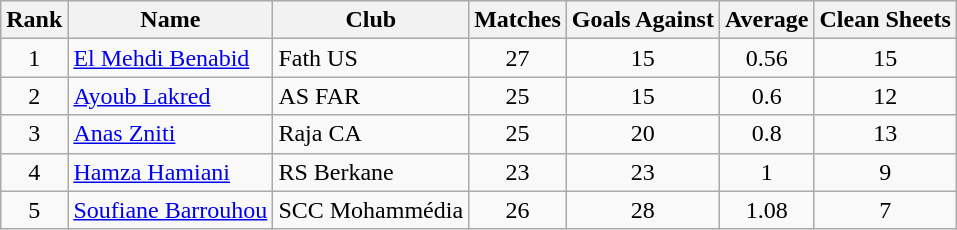<table class="wikitable" style="text-align:center">
<tr>
<th>Rank</th>
<th>Name</th>
<th>Club</th>
<th>Matches</th>
<th>Goals Against</th>
<th>Average</th>
<th>Clean Sheets</th>
</tr>
<tr>
<td>1</td>
<td align=left> <a href='#'>El Mehdi Benabid</a></td>
<td align=left>Fath US</td>
<td>27</td>
<td>15</td>
<td>0.56</td>
<td>15</td>
</tr>
<tr>
<td>2</td>
<td align=left> <a href='#'>Ayoub Lakred</a></td>
<td align=left>AS FAR</td>
<td>25</td>
<td>15</td>
<td>0.6</td>
<td>12</td>
</tr>
<tr>
<td>3</td>
<td align=left> <a href='#'>Anas Zniti</a></td>
<td align=left>Raja CA</td>
<td>25</td>
<td>20</td>
<td>0.8</td>
<td>13</td>
</tr>
<tr>
<td>4</td>
<td align=left> <a href='#'>Hamza Hamiani</a></td>
<td align=left>RS Berkane</td>
<td>23</td>
<td>23</td>
<td>1</td>
<td>9</td>
</tr>
<tr>
<td>5</td>
<td align=left> <a href='#'>Soufiane Barrouhou</a></td>
<td align=left>SCC Mohammédia</td>
<td>26</td>
<td>28</td>
<td>1.08</td>
<td>7</td>
</tr>
</table>
